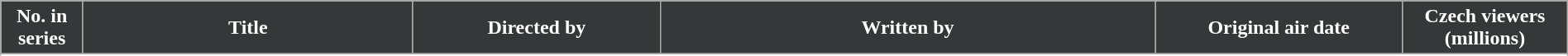<table class="wikitable plainrowheaders" style="width: 100%; margin-right: 0;">
<tr>
<th scope=col style="background: #353839; color: #fff; text-align:center;" width=5%>No. in<br>series</th>
<th scope=col style="background: #353839; color: #fff; text-align:center;" width=20%>Title</th>
<th scope=col style="background: #353839; color: #fff; text-align:center;" width=15%>Directed by</th>
<th scope=col style="background: #353839; color: #fff; text-align:center;" width=30%>Written by</th>
<th scope=col style="background: #353839; color: #fff; text-align:center;" width=15%>Original air date</th>
<th scope=col style="background: #353839; color: #fff; text-align:center;" width=10%>Czech viewers<br>(millions)</th>
</tr>
<tr>
</tr>
<tr>
</tr>
</table>
